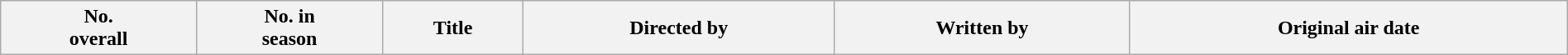<table class="wikitable plainrowheaders" style="width:100%; background:#fff;">
<tr>
<th style="background:#;">No.<br>overall</th>
<th style="background:#;">No. in<br>season</th>
<th style="background:#;">Title</th>
<th style="background:#;">Directed by</th>
<th style="background:#;">Written by</th>
<th style="background:#;">Original air date<br>
























</th>
</tr>
</table>
